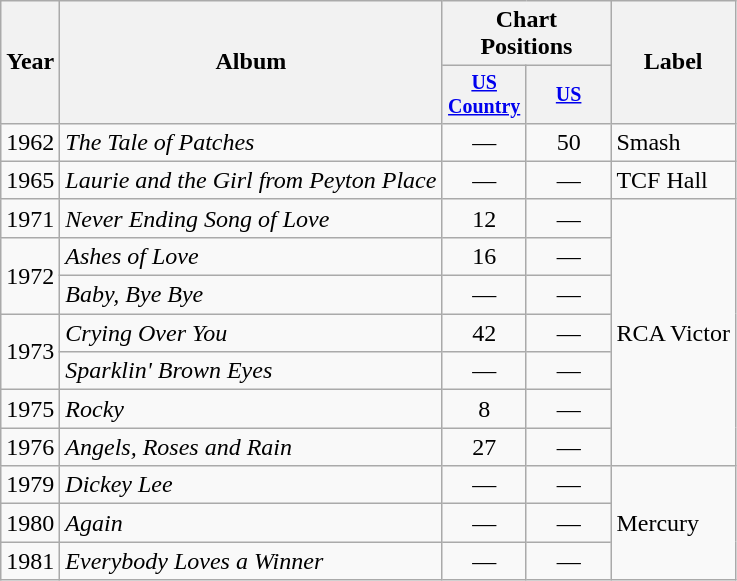<table class="wikitable">
<tr>
<th rowspan="2">Year</th>
<th rowspan="2">Album</th>
<th colspan="2">Chart Positions</th>
<th rowspan="2">Label</th>
</tr>
<tr style="font-size:smaller;">
<th width="50"><a href='#'>US Country</a><br></th>
<th width="50"><a href='#'>US</a></th>
</tr>
<tr>
<td>1962</td>
<td><em>The Tale of Patches</em></td>
<td align="center">—</td>
<td align="center">50</td>
<td>Smash</td>
</tr>
<tr>
<td>1965</td>
<td><em>Laurie and the Girl from Peyton Place</em></td>
<td align="center">—</td>
<td align="center">—</td>
<td>TCF Hall</td>
</tr>
<tr>
<td>1971</td>
<td><em>Never Ending Song of Love</em></td>
<td align="center">12</td>
<td align="center">—</td>
<td rowspan="7">RCA Victor</td>
</tr>
<tr>
<td rowspan="2">1972</td>
<td><em>Ashes of Love</em></td>
<td align="center">16</td>
<td align="center">—</td>
</tr>
<tr>
<td><em>Baby, Bye Bye</em></td>
<td align="center">—</td>
<td align="center">—</td>
</tr>
<tr>
<td rowspan="2">1973</td>
<td><em>Crying Over You</em></td>
<td align="center">42</td>
<td align="center">—</td>
</tr>
<tr>
<td><em>Sparklin' Brown Eyes</em></td>
<td align="center">—</td>
<td align="center">—</td>
</tr>
<tr>
<td>1975</td>
<td><em>Rocky</em></td>
<td align="center">8</td>
<td align="center">—</td>
</tr>
<tr>
<td>1976</td>
<td><em>Angels, Roses and Rain</em></td>
<td align="center">27</td>
<td align="center">—</td>
</tr>
<tr>
<td>1979</td>
<td><em>Dickey Lee</em></td>
<td align="center">—</td>
<td align="center">—</td>
<td rowspan="3">Mercury</td>
</tr>
<tr>
<td>1980</td>
<td><em>Again</em></td>
<td align="center">—</td>
<td align="center">—</td>
</tr>
<tr>
<td>1981</td>
<td><em>Everybody Loves a Winner</em></td>
<td align="center">—</td>
<td align="center">—</td>
</tr>
</table>
